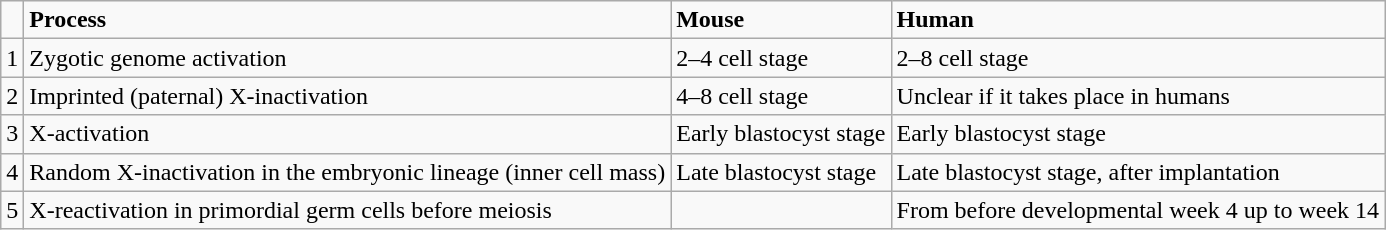<table class="wikitable">
<tr>
<td></td>
<td><strong>Process</strong></td>
<td><strong>Mouse</strong></td>
<td><strong>Human</strong></td>
</tr>
<tr>
<td>1</td>
<td>Zygotic genome activation</td>
<td>2–4 cell stage</td>
<td>2–8 cell stage</td>
</tr>
<tr>
<td>2</td>
<td>Imprinted (paternal) X-inactivation</td>
<td>4–8 cell stage</td>
<td>Unclear if it takes place in humans</td>
</tr>
<tr>
<td>3</td>
<td>X-activation</td>
<td>Early blastocyst stage</td>
<td>Early blastocyst stage</td>
</tr>
<tr>
<td>4</td>
<td>Random X-inactivation in the embryonic lineage (inner cell mass)</td>
<td>Late blastocyst stage</td>
<td>Late blastocyst stage, after implantation</td>
</tr>
<tr>
<td>5</td>
<td>X-reactivation in primordial germ cells before meiosis</td>
<td></td>
<td>From before developmental week 4 up to week 14</td>
</tr>
</table>
